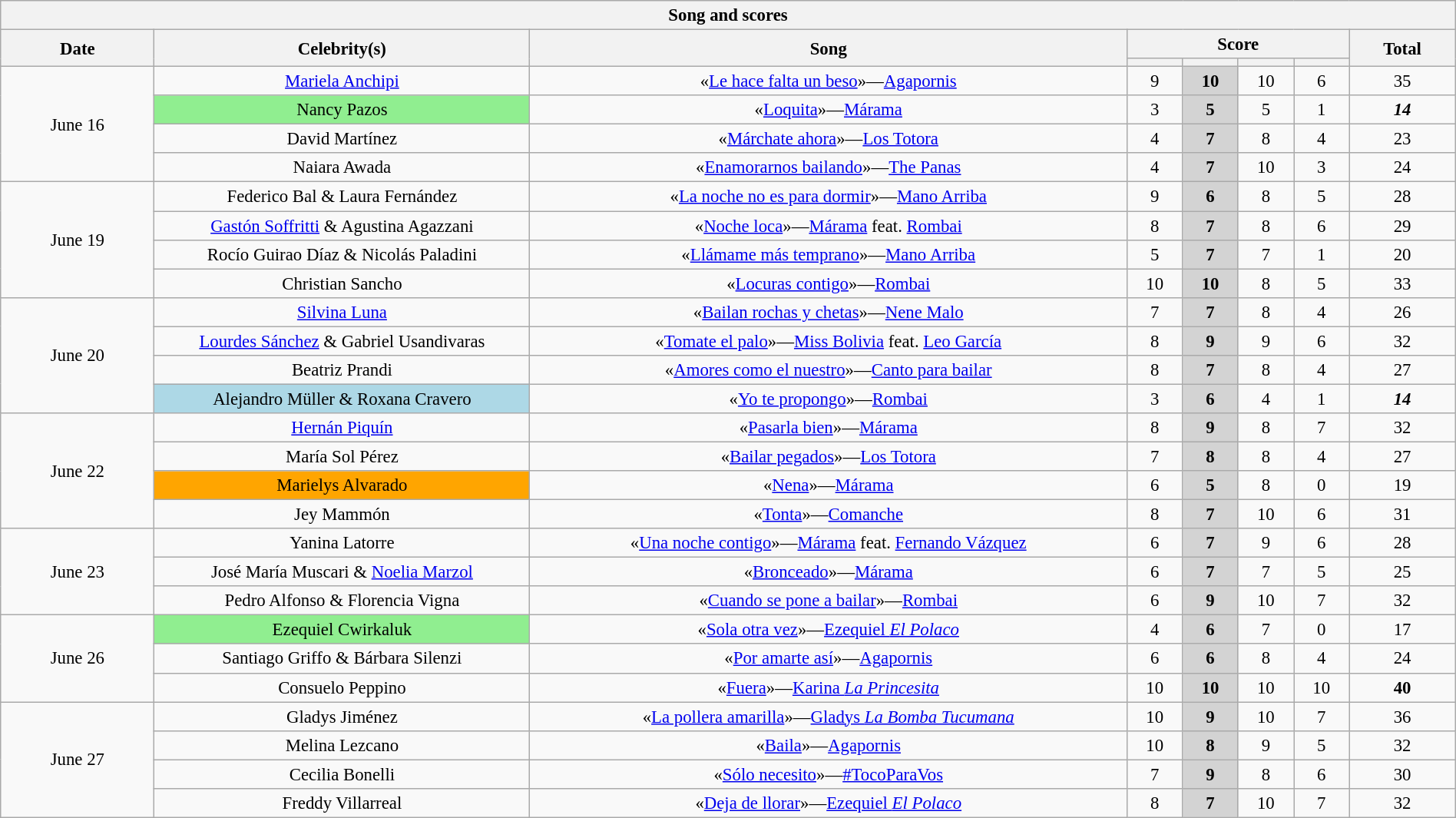<table class="wikitable collapsible collapsed" style="font-size:95%; text-align: center; width: 100%;">
<tr>
<th colspan="11" style="with: 100%;" align=center>Song and scores</th>
</tr>
<tr>
<th rowspan="2" width=90>Date</th>
<th rowspan="2" width=230>Celebrity(s)</th>
<th rowspan="2" width=370>Song</th>
<th colspan="4">Score</th>
<th rowspan="2" width=60>Total</th>
</tr>
<tr>
<th width=28></th>
<th width=28></th>
<th width=28></th>
<th width=28></th>
</tr>
<tr>
<td rowspan="4">June 16</td>
<td bgcolor=""><a href='#'>Mariela Anchipi</a></td>
<td>«<a href='#'>Le hace falta un beso</a>»—<a href='#'>Agapornis</a></td>
<td>9</td>
<td bgcolor="lightgrey"><strong>10</strong></td>
<td>10</td>
<td>6</td>
<td>35</td>
</tr>
<tr>
<td bgcolor="lightgreen">Nancy Pazos</td>
<td>«<a href='#'>Loquita</a>»—<a href='#'>Márama</a></td>
<td>3</td>
<td bgcolor="lightgrey"><strong>5</strong></td>
<td>5</td>
<td>1</td>
<td><span><strong><em>14</em></strong></span></td>
</tr>
<tr>
<td bgcolor="">David Martínez</td>
<td>«<a href='#'>Márchate ahora</a>»—<a href='#'>Los Totora</a></td>
<td>4</td>
<td bgcolor="lightgrey"><strong>7</strong></td>
<td>8</td>
<td>4</td>
<td>23</td>
</tr>
<tr>
<td bgcolor="">Naiara Awada</td>
<td>«<a href='#'>Enamorarnos bailando</a>»—<a href='#'>The Panas</a></td>
<td>4</td>
<td bgcolor="lightgrey"><strong>7</strong></td>
<td>10</td>
<td>3</td>
<td>24</td>
</tr>
<tr>
<td rowspan="4">June 19</td>
<td bgcolor="">Federico Bal & Laura Fernández</td>
<td>«<a href='#'>La noche no es para dormir</a>»—<a href='#'>Mano Arriba</a></td>
<td>9</td>
<td bgcolor="lightgrey"><strong>6</strong></td>
<td>8</td>
<td>5</td>
<td>28</td>
</tr>
<tr>
<td bgcolor=""><a href='#'>Gastón Soffritti</a> & Agustina Agazzani</td>
<td>«<a href='#'>Noche loca</a>»—<a href='#'>Márama</a> feat. <a href='#'>Rombai</a></td>
<td>8</td>
<td bgcolor="lightgrey"><strong>7</strong></td>
<td>8</td>
<td>6</td>
<td>29</td>
</tr>
<tr>
<td bgcolor="">Rocío Guirao Díaz & Nicolás Paladini</td>
<td>«<a href='#'>Llámame más temprano</a>»—<a href='#'>Mano Arriba</a></td>
<td>5</td>
<td bgcolor="lightgrey"><strong>7</strong></td>
<td>7</td>
<td>1</td>
<td>20</td>
</tr>
<tr>
<td bgcolor="">Christian Sancho</td>
<td>«<a href='#'>Locuras contigo</a>»—<a href='#'>Rombai</a></td>
<td>10</td>
<td bgcolor="lightgrey"><strong>10</strong></td>
<td>8</td>
<td>5</td>
<td>33</td>
</tr>
<tr>
<td rowspan="4">June 20</td>
<td bgcolor=""><a href='#'>Silvina Luna</a></td>
<td>«<a href='#'>Bailan rochas y chetas</a>»—<a href='#'>Nene Malo</a></td>
<td>7</td>
<td bgcolor="lightgrey"><strong>7</strong></td>
<td>8</td>
<td>4</td>
<td>26</td>
</tr>
<tr>
<td bgcolor=""><a href='#'>Lourdes Sánchez</a> & Gabriel Usandivaras</td>
<td>«<a href='#'>Tomate el palo</a>»—<a href='#'>Miss Bolivia</a> feat. <a href='#'>Leo García</a></td>
<td>8</td>
<td bgcolor="lightgrey"><strong>9</strong></td>
<td>9</td>
<td>6</td>
<td>32</td>
</tr>
<tr>
<td bgcolor="">Beatriz Prandi</td>
<td>«<a href='#'>Amores como el nuestro</a>»—<a href='#'>Canto para bailar</a></td>
<td>8</td>
<td bgcolor="lightgrey"><strong>7</strong></td>
<td>8</td>
<td>4</td>
<td>27</td>
</tr>
<tr>
<td bgcolor="lightblue">Alejandro Müller & Roxana Cravero</td>
<td>«<a href='#'>Yo te propongo</a>»—<a href='#'>Rombai</a></td>
<td>3</td>
<td bgcolor="lightgrey"><strong>6</strong></td>
<td>4</td>
<td>1</td>
<td><span><strong><em>14</em></strong></span></td>
</tr>
<tr>
<td rowspan="4">June 22</td>
<td bgcolor=""><a href='#'>Hernán Piquín</a></td>
<td>«<a href='#'>Pasarla bien</a>»—<a href='#'>Márama</a></td>
<td>8</td>
<td bgcolor="lightgrey"><strong>9</strong></td>
<td>8</td>
<td>7</td>
<td>32</td>
</tr>
<tr>
<td bgcolor="">María Sol Pérez</td>
<td>«<a href='#'>Bailar pegados</a>»—<a href='#'>Los Totora</a></td>
<td>7</td>
<td bgcolor="lightgrey"><strong>8</strong></td>
<td>8</td>
<td>4</td>
<td>27</td>
</tr>
<tr>
<td bgcolor="orange">Marielys Alvarado</td>
<td>«<a href='#'>Nena</a>»—<a href='#'>Márama</a></td>
<td>6</td>
<td bgcolor="lightgrey"><strong>5</strong></td>
<td>8</td>
<td>0</td>
<td>19</td>
</tr>
<tr>
<td bgcolor="">Jey Mammón</td>
<td>«<a href='#'>Tonta</a>»—<a href='#'>Comanche</a></td>
<td>8</td>
<td bgcolor="lightgrey"><strong>7</strong></td>
<td>10</td>
<td>6</td>
<td>31</td>
</tr>
<tr>
<td rowspan="3">June 23</td>
<td bgcolor="">Yanina Latorre</td>
<td>«<a href='#'>Una noche contigo</a>»—<a href='#'>Márama</a> feat. <a href='#'>Fernando Vázquez</a></td>
<td>6</td>
<td bgcolor="lightgrey"><strong>7</strong></td>
<td>9</td>
<td>6</td>
<td>28</td>
</tr>
<tr>
<td bgcolor="">José María Muscari & <a href='#'>Noelia Marzol</a></td>
<td>«<a href='#'>Bronceado</a>»—<a href='#'>Márama</a></td>
<td>6</td>
<td bgcolor="lightgrey"><strong>7</strong></td>
<td>7</td>
<td>5</td>
<td>25</td>
</tr>
<tr>
<td bgcolor="">Pedro Alfonso & Florencia Vigna</td>
<td>«<a href='#'>Cuando se pone a bailar</a>»—<a href='#'>Rombai</a></td>
<td>6</td>
<td bgcolor="lightgrey"><strong>9</strong></td>
<td>10</td>
<td>7</td>
<td>32</td>
</tr>
<tr>
<td rowspan="3">June 26</td>
<td bgcolor="lightgreen">Ezequiel Cwirkaluk</td>
<td>«<a href='#'>Sola otra vez</a>»—<a href='#'>Ezequiel <em>El Polaco</em></a></td>
<td>4</td>
<td bgcolor="lightgrey"><strong>6</strong></td>
<td>7</td>
<td>0</td>
<td>17</td>
</tr>
<tr>
<td bgcolor="">Santiago Griffo & Bárbara Silenzi</td>
<td>«<a href='#'>Por amarte así</a>»—<a href='#'>Agapornis</a></td>
<td>6</td>
<td bgcolor="lightgrey"><strong>6</strong></td>
<td>8</td>
<td>4</td>
<td>24</td>
</tr>
<tr>
<td bgcolor="">Consuelo Peppino</td>
<td>«<a href='#'>Fuera</a>»—<a href='#'>Karina <em>La Princesita</em></a></td>
<td>10</td>
<td bgcolor="lightgrey"><strong>10</strong></td>
<td>10</td>
<td>10</td>
<td><span><strong>40</strong></span></td>
</tr>
<tr>
<td rowspan="4">June 27</td>
<td bgcolor="">Gladys Jiménez</td>
<td>«<a href='#'>La pollera amarilla</a>»—<a href='#'>Gladys <em>La Bomba Tucumana</em></a></td>
<td>10</td>
<td bgcolor="lightgrey"><strong>9</strong></td>
<td>10</td>
<td>7</td>
<td>36</td>
</tr>
<tr>
<td bgcolor="">Melina Lezcano</td>
<td>«<a href='#'>Baila</a>»—<a href='#'>Agapornis</a></td>
<td>10</td>
<td bgcolor="lightgrey"><strong>8</strong></td>
<td>9</td>
<td>5</td>
<td>32</td>
</tr>
<tr>
<td bgcolor="">Cecilia Bonelli</td>
<td>«<a href='#'>Sólo necesito</a>»—<a href='#'>#TocoParaVos</a></td>
<td>7</td>
<td bgcolor="lightgrey"><strong>9</strong></td>
<td>8</td>
<td>6</td>
<td>30</td>
</tr>
<tr>
<td bgcolor="">Freddy Villarreal</td>
<td>«<a href='#'>Deja de llorar</a>»—<a href='#'>Ezequiel <em>El Polaco</em></a></td>
<td>8</td>
<td bgcolor="lightgrey"><strong>7</strong></td>
<td>10</td>
<td>7</td>
<td>32</td>
</tr>
</table>
